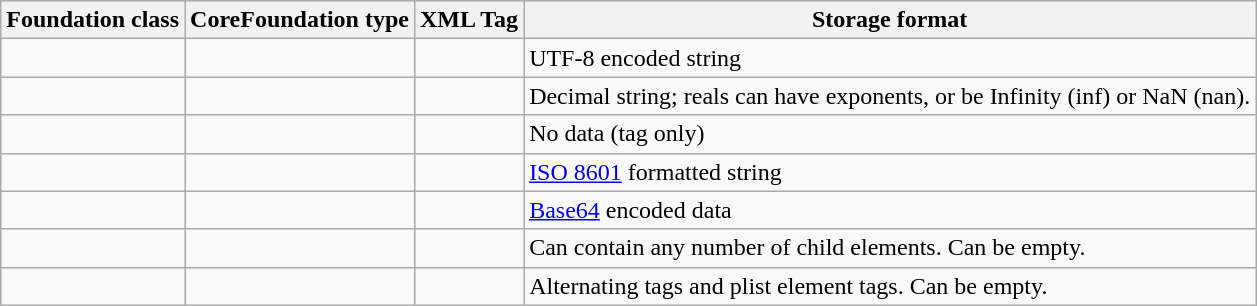<table class="wikitable mw-collapsible">
<tr>
<th>Foundation class</th>
<th>CoreFoundation type</th>
<th>XML Tag</th>
<th>Storage format</th>
</tr>
<tr>
<td></td>
<td></td>
<td></td>
<td>UTF-8 encoded string</td>
</tr>
<tr>
<td></td>
<td></td>
<td></td>
<td>Decimal string; reals can have exponents, or be Infinity (inf) or NaN (nan).</td>
</tr>
<tr>
<td></td>
<td></td>
<td></td>
<td>No data (tag only)</td>
</tr>
<tr>
<td></td>
<td></td>
<td></td>
<td><a href='#'>ISO 8601</a> formatted string</td>
</tr>
<tr>
<td></td>
<td></td>
<td></td>
<td><a href='#'>Base64</a> encoded data</td>
</tr>
<tr>
<td></td>
<td></td>
<td></td>
<td>Can contain any number of child elements. Can be empty.</td>
</tr>
<tr>
<td></td>
<td></td>
<td></td>
<td>Alternating  tags and plist element tags. Can be empty.</td>
</tr>
</table>
